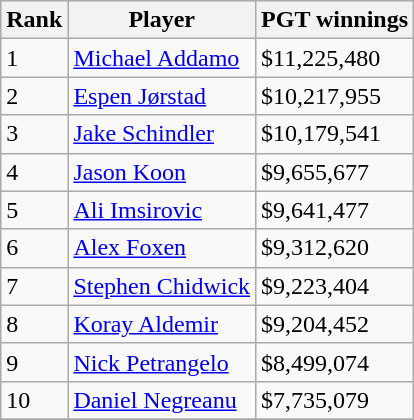<table class="wikitable sortable">
<tr>
<th>Rank</th>
<th>Player</th>
<th>PGT winnings</th>
</tr>
<tr>
<td>1</td>
<td> <a href='#'>Michael Addamo</a></td>
<td>$11,225,480</td>
</tr>
<tr>
<td>2</td>
<td> <a href='#'>Espen Jørstad</a></td>
<td>$10,217,955</td>
</tr>
<tr>
<td>3</td>
<td> <a href='#'>Jake Schindler</a></td>
<td>$10,179,541</td>
</tr>
<tr>
<td>4</td>
<td> <a href='#'>Jason Koon</a></td>
<td>$9,655,677</td>
</tr>
<tr>
<td>5</td>
<td> <a href='#'>Ali Imsirovic</a></td>
<td>$9,641,477</td>
</tr>
<tr>
<td>6</td>
<td> <a href='#'>Alex Foxen</a></td>
<td>$9,312,620</td>
</tr>
<tr>
<td>7</td>
<td> <a href='#'>Stephen Chidwick</a></td>
<td>$9,223,404</td>
</tr>
<tr>
<td>8</td>
<td> <a href='#'>Koray Aldemir</a></td>
<td>$9,204,452</td>
</tr>
<tr>
<td>9</td>
<td> <a href='#'>Nick Petrangelo</a></td>
<td>$8,499,074</td>
</tr>
<tr>
<td>10</td>
<td> <a href='#'>Daniel Negreanu</a></td>
<td>$7,735,079</td>
</tr>
<tr>
</tr>
</table>
